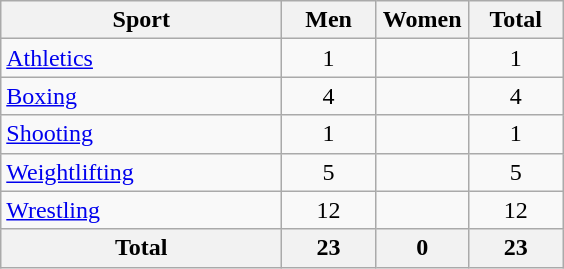<table class="wikitable sortable" style="text-align:center;">
<tr>
<th width=180>Sport</th>
<th width=55>Men</th>
<th width=55>Women</th>
<th width=55>Total</th>
</tr>
<tr>
<td align=left><a href='#'>Athletics</a></td>
<td>1</td>
<td></td>
<td>1</td>
</tr>
<tr>
<td align=left><a href='#'>Boxing</a></td>
<td>4</td>
<td></td>
<td>4</td>
</tr>
<tr>
<td align=left><a href='#'>Shooting</a></td>
<td>1</td>
<td></td>
<td>1</td>
</tr>
<tr>
<td align=left><a href='#'>Weightlifting</a></td>
<td>5</td>
<td></td>
<td>5</td>
</tr>
<tr>
<td align=left><a href='#'>Wrestling</a></td>
<td>12</td>
<td></td>
<td>12</td>
</tr>
<tr class="sortbottom">
<th>Total</th>
<th>23</th>
<th>0</th>
<th>23</th>
</tr>
</table>
